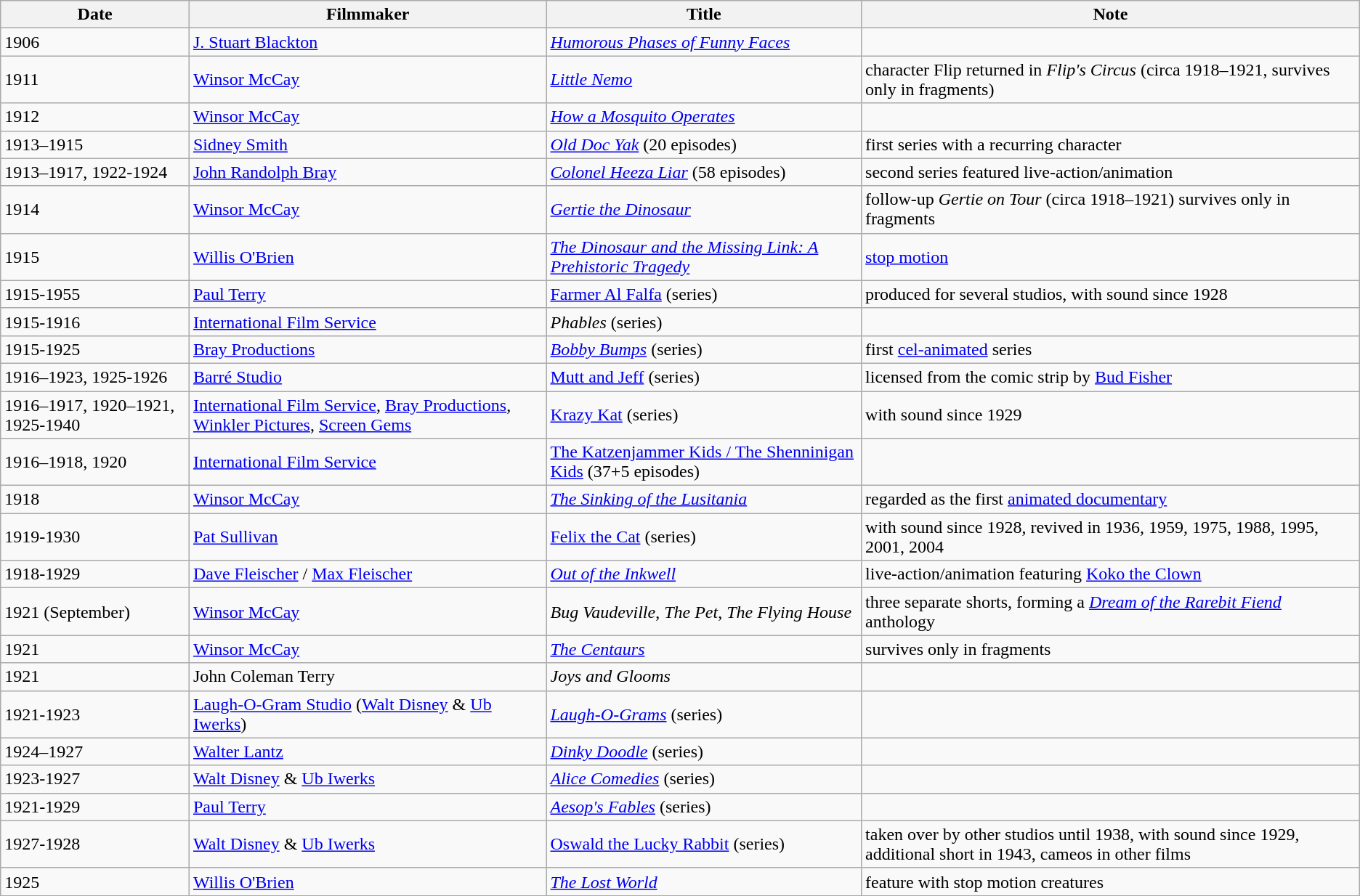<table class="wikitable sortable">
<tr>
<th>Date</th>
<th>Filmmaker</th>
<th>Title</th>
<th>Note</th>
</tr>
<tr>
<td>1906</td>
<td><a href='#'>J. Stuart Blackton</a></td>
<td><em><a href='#'>Humorous Phases of Funny Faces</a></em></td>
<td></td>
</tr>
<tr>
<td>1911</td>
<td><a href='#'>Winsor McCay</a></td>
<td><em><a href='#'>Little Nemo</a></em></td>
<td>character Flip returned in <em>Flip's Circus</em> (circa 1918–1921, survives only in fragments)</td>
</tr>
<tr>
<td>1912</td>
<td><a href='#'>Winsor McCay</a></td>
<td><em><a href='#'>How a Mosquito Operates</a></em></td>
<td></td>
</tr>
<tr>
<td>1913–1915</td>
<td><a href='#'>Sidney Smith</a></td>
<td><em><a href='#'>Old Doc Yak</a></em> (20 episodes)</td>
<td>first series with a recurring character</td>
</tr>
<tr>
<td>1913–1917, 1922-1924</td>
<td><a href='#'>John Randolph Bray</a></td>
<td><em><a href='#'>Colonel Heeza Liar</a></em> (58 episodes)</td>
<td>second series featured live-action/animation</td>
</tr>
<tr>
<td>1914</td>
<td><a href='#'>Winsor McCay</a></td>
<td><em><a href='#'>Gertie the Dinosaur</a></em></td>
<td>follow-up <em>Gertie on Tour</em> (circa 1918–1921) survives only in fragments</td>
</tr>
<tr>
<td>1915</td>
<td><a href='#'>Willis O'Brien</a></td>
<td><em><a href='#'>The Dinosaur and the Missing Link: A Prehistoric Tragedy</a></em></td>
<td><a href='#'>stop motion</a></td>
</tr>
<tr>
<td>1915-1955</td>
<td><a href='#'>Paul Terry</a></td>
<td><a href='#'>Farmer Al Falfa</a> (series)</td>
<td>produced for several studios, with sound since 1928</td>
</tr>
<tr>
<td>1915-1916</td>
<td><a href='#'>International Film Service</a></td>
<td><em>Phables</em> (series)</td>
<td></td>
</tr>
<tr>
<td>1915-1925</td>
<td><a href='#'>Bray Productions</a></td>
<td><em><a href='#'>Bobby Bumps</a></em> (series)</td>
<td>first <a href='#'>cel-animated</a> series</td>
</tr>
<tr>
<td>1916–1923, 1925-1926</td>
<td><a href='#'>Barré Studio</a></td>
<td><a href='#'>Mutt and Jeff</a> (series)</td>
<td>licensed from the comic strip by <a href='#'>Bud Fisher</a></td>
</tr>
<tr>
<td>1916–1917, 1920–1921, 1925-1940</td>
<td><a href='#'>International Film Service</a>, <a href='#'>Bray Productions</a>, <a href='#'>Winkler Pictures</a>, <a href='#'>Screen Gems</a></td>
<td><a href='#'>Krazy Kat</a> (series)</td>
<td>with sound since 1929</td>
</tr>
<tr>
<td>1916–1918, 1920</td>
<td><a href='#'>International Film Service</a></td>
<td><a href='#'>The Katzenjammer Kids / The Shenninigan Kids</a> (37+5 episodes)</td>
<td></td>
</tr>
<tr>
<td>1918</td>
<td><a href='#'>Winsor McCay</a></td>
<td><em><a href='#'>The Sinking of the Lusitania</a></em></td>
<td>regarded as the first <a href='#'>animated documentary</a></td>
</tr>
<tr>
<td>1919-1930</td>
<td><a href='#'>Pat Sullivan</a></td>
<td><a href='#'>Felix the Cat</a> (series)</td>
<td>with sound since 1928, revived in 1936, 1959, 1975, 1988, 1995, 2001, 2004</td>
</tr>
<tr>
<td>1918-1929</td>
<td><a href='#'>Dave Fleischer</a> / <a href='#'>Max Fleischer</a></td>
<td><em><a href='#'>Out of the Inkwell</a></em></td>
<td>live-action/animation featuring <a href='#'>Koko the Clown</a></td>
</tr>
<tr>
<td>1921 (September)</td>
<td><a href='#'>Winsor McCay</a></td>
<td><em>Bug Vaudeville</em>, <em>The Pet</em>, <em>The Flying House</em></td>
<td>three separate shorts, forming a <em><a href='#'>Dream of the Rarebit Fiend</a></em> anthology</td>
</tr>
<tr>
<td>1921</td>
<td><a href='#'>Winsor McCay</a></td>
<td><em><a href='#'>The Centaurs</a></em></td>
<td>survives only in fragments</td>
</tr>
<tr>
<td>1921</td>
<td>John Coleman Terry</td>
<td><em>Joys and Glooms</em></td>
<td></td>
</tr>
<tr>
<td>1921-1923</td>
<td><a href='#'>Laugh-O-Gram Studio</a> (<a href='#'>Walt Disney</a> & <a href='#'>Ub Iwerks</a>)</td>
<td><em><a href='#'>Laugh-O-Grams</a></em> (series)</td>
<td></td>
</tr>
<tr>
<td>1924–1927</td>
<td><a href='#'>Walter Lantz</a></td>
<td><em><a href='#'>Dinky Doodle</a></em> (series)</td>
<td></td>
</tr>
<tr>
<td>1923-1927</td>
<td><a href='#'>Walt Disney</a> & <a href='#'>Ub Iwerks</a></td>
<td><em><a href='#'>Alice Comedies</a></em> (series)</td>
<td></td>
</tr>
<tr>
<td>1921-1929</td>
<td><a href='#'>Paul Terry</a></td>
<td><em><a href='#'>Aesop's Fables</a></em> (series)</td>
<td></td>
</tr>
<tr>
<td>1927-1928</td>
<td><a href='#'>Walt Disney</a> & <a href='#'>Ub Iwerks</a></td>
<td><a href='#'>Oswald the Lucky Rabbit</a> (series)</td>
<td>taken over by other studios until 1938, with sound since 1929, additional short in 1943, cameos in other films</td>
</tr>
<tr>
<td>1925</td>
<td><a href='#'>Willis O'Brien</a></td>
<td><a href='#'><em>The Lost World</em></a></td>
<td>feature with stop motion creatures</td>
</tr>
</table>
